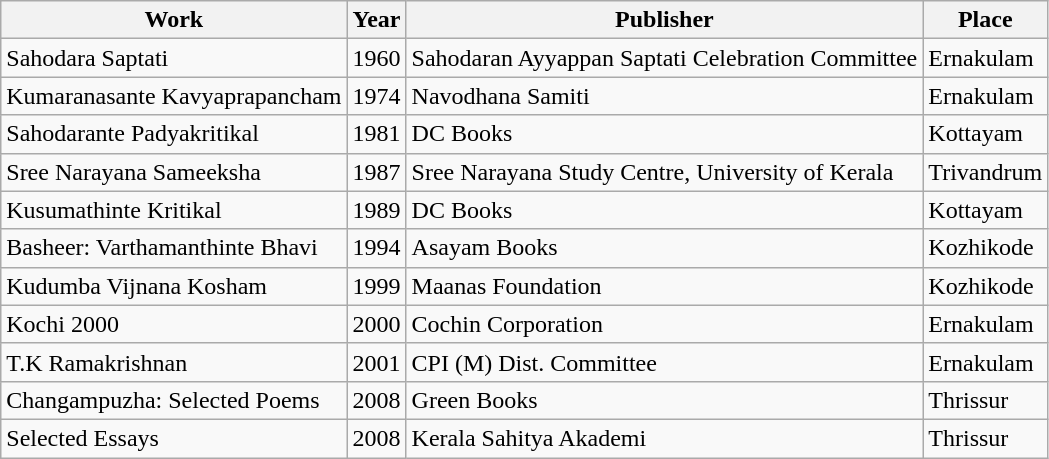<table class="wikitable sortable">
<tr>
<th>Work</th>
<th>Year</th>
<th>Publisher</th>
<th>Place</th>
</tr>
<tr>
<td>Sahodara Saptati</td>
<td>1960</td>
<td>Sahodaran Ayyappan Saptati Celebration Committee</td>
<td>Ernakulam</td>
</tr>
<tr>
<td>Kumaranasante Kavyaprapancham</td>
<td>1974</td>
<td>Navodhana Samiti</td>
<td>Ernakulam</td>
</tr>
<tr>
<td>Sahodarante Padyakritikal</td>
<td>1981</td>
<td>DC Books</td>
<td>Kottayam</td>
</tr>
<tr>
<td>Sree Narayana Sameeksha</td>
<td>1987</td>
<td>Sree Narayana Study Centre, University of Kerala</td>
<td>Trivandrum</td>
</tr>
<tr>
<td>Kusumathinte Kritikal</td>
<td>1989</td>
<td>DC Books</td>
<td>Kottayam</td>
</tr>
<tr>
<td>Basheer: Varthamanthinte Bhavi</td>
<td>1994</td>
<td>Asayam Books</td>
<td>Kozhikode</td>
</tr>
<tr>
<td>Kudumba Vijnana Kosham</td>
<td>1999</td>
<td>Maanas Foundation</td>
<td>Kozhikode</td>
</tr>
<tr>
<td>Kochi 2000</td>
<td>2000</td>
<td>Cochin Corporation</td>
<td>Ernakulam</td>
</tr>
<tr>
<td>T.K Ramakrishnan</td>
<td>2001</td>
<td>CPI (M) Dist. Committee</td>
<td>Ernakulam</td>
</tr>
<tr>
<td>Changampuzha: Selected Poems</td>
<td>2008</td>
<td>Green Books</td>
<td>Thrissur</td>
</tr>
<tr>
<td>Selected Essays</td>
<td>2008</td>
<td>Kerala Sahitya Akademi</td>
<td>Thrissur</td>
</tr>
</table>
